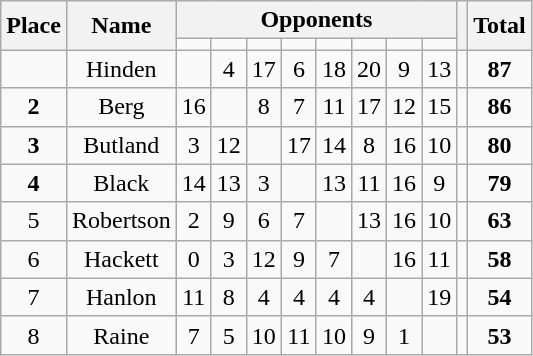<table class="wikitable" style="text-align:center;">
<tr>
<th rowspan="2">Place</th>
<th rowspan="2">Name</th>
<th colspan="8">Opponents</th>
<th rowspan="2"></th>
<th rowspan="2">Total</th>
</tr>
<tr>
<td></td>
<td></td>
<td></td>
<td></td>
<td></td>
<td></td>
<td></td>
<td></td>
</tr>
<tr>
<td></td>
<td>Hinden</td>
<td></td>
<td>4</td>
<td>17</td>
<td>6</td>
<td>18</td>
<td>20</td>
<td>9</td>
<td>13</td>
<td></td>
<td><strong>87</strong></td>
</tr>
<tr>
<td><strong>2</strong></td>
<td>Berg</td>
<td>16</td>
<td></td>
<td>8</td>
<td>7</td>
<td>11</td>
<td>17</td>
<td>12</td>
<td>15</td>
<td></td>
<td><strong>86</strong></td>
</tr>
<tr>
<td><strong>3</strong></td>
<td>Butland</td>
<td>3</td>
<td>12</td>
<td></td>
<td>17</td>
<td>14</td>
<td>8</td>
<td>16</td>
<td>10</td>
<td></td>
<td><strong>80</strong></td>
</tr>
<tr>
<td><strong>4</strong></td>
<td>Black</td>
<td>14</td>
<td>13</td>
<td>3</td>
<td></td>
<td>13</td>
<td>11</td>
<td>16</td>
<td>9</td>
<td></td>
<td><strong>79</strong></td>
</tr>
<tr>
<td>5</td>
<td>Robertson</td>
<td>2</td>
<td>9</td>
<td>6</td>
<td>7</td>
<td></td>
<td>13</td>
<td>16</td>
<td>10</td>
<td></td>
<td><strong>63</strong></td>
</tr>
<tr>
<td>6</td>
<td>Hackett</td>
<td>0</td>
<td>3</td>
<td>12</td>
<td>9</td>
<td>7</td>
<td></td>
<td>16</td>
<td>11</td>
<td></td>
<td><strong>58</strong></td>
</tr>
<tr>
<td>7</td>
<td>Hanlon</td>
<td>11</td>
<td>8</td>
<td>4</td>
<td>4</td>
<td>4</td>
<td>4</td>
<td></td>
<td>19</td>
<td></td>
<td><strong>54</strong></td>
</tr>
<tr>
<td>8</td>
<td>Raine</td>
<td>7</td>
<td>5</td>
<td>10</td>
<td>11</td>
<td>10</td>
<td>9</td>
<td>1</td>
<td></td>
<td></td>
<td><strong>53</strong></td>
</tr>
</table>
